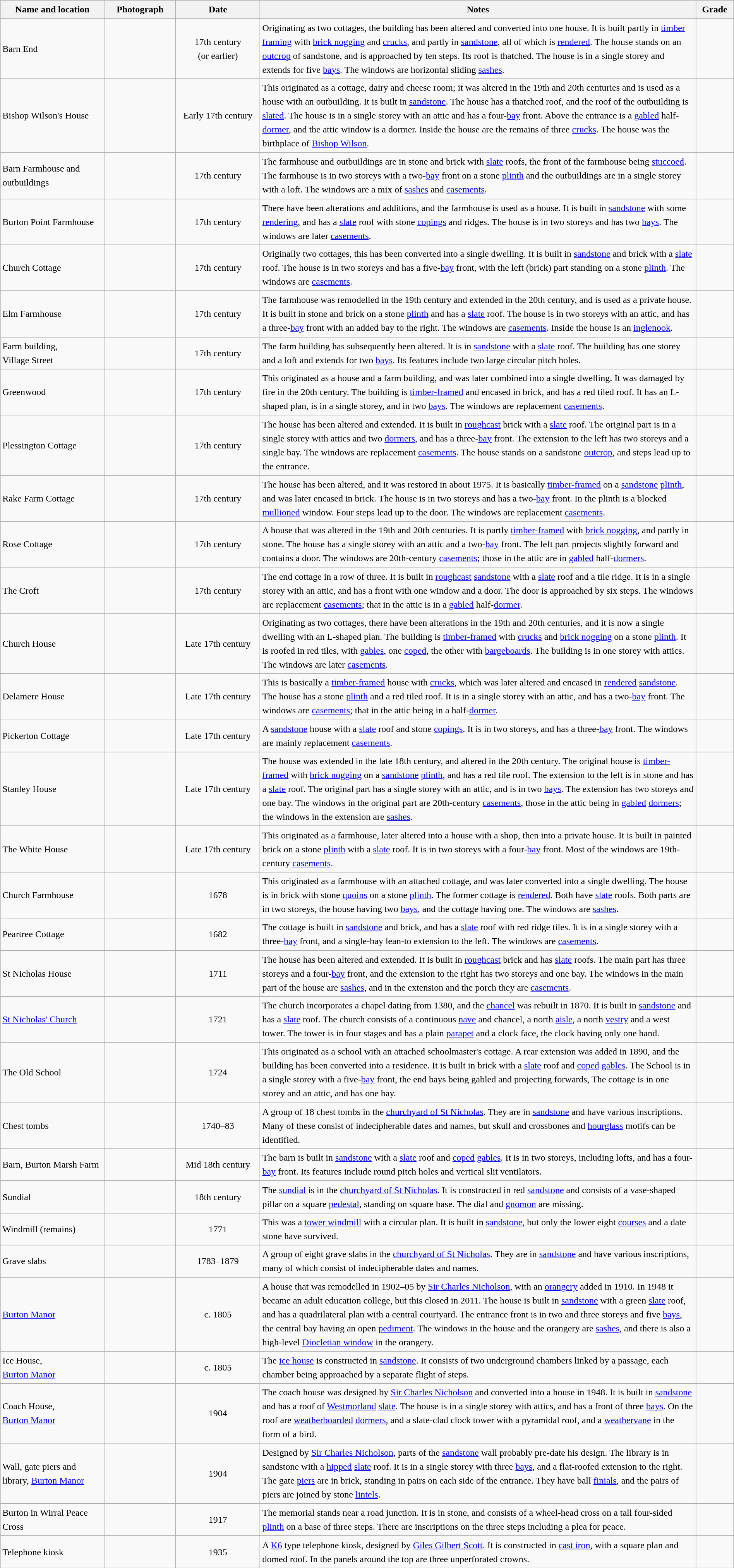<table class="wikitable sortable plainrowheaders" style="width:100%;border:0px;text-align:left;line-height:150%;">
<tr>
<th scope="col"  style="width:150px">Name and location</th>
<th scope="col"  style="width:100px" class="unsortable">Photograph</th>
<th scope="col"  style="width:120px">Date</th>
<th scope="col"  style="width:650px" class="unsortable">Notes</th>
<th scope="col"  style="width:50px">Grade</th>
</tr>
<tr>
<td>Barn End<br><small></small></td>
<td></td>
<td align="center">17th century<br>(or earlier)</td>
<td>Originating as two cottages, the building has been altered and converted into one house.  It is built partly in <a href='#'>timber framing</a> with <a href='#'>brick nogging</a> and <a href='#'>crucks</a>, and partly in <a href='#'>sandstone</a>, all of which is <a href='#'>rendered</a>.  The house stands on an <a href='#'>outcrop</a> of sandstone, and is approached by ten steps.  Its roof is thatched.  The house is in a single storey and extends for five <a href='#'>bays</a>.  The windows are horizontal sliding <a href='#'>sashes</a>.</td>
<td align="center" ></td>
</tr>
<tr>
<td>Bishop Wilson's House<br><small></small></td>
<td></td>
<td align="center">Early 17th century</td>
<td>This originated as a cottage, dairy and cheese room; it was altered in the 19th and 20th centuries and is used as a house with an outbuilding.  It is built in <a href='#'>sandstone</a>.  The house has a thatched roof, and the roof of the outbuilding is <a href='#'>slated</a>.  The house is in a single storey with an attic and has a four-<a href='#'>bay</a> front.  Above the entrance is a <a href='#'>gabled</a> half-<a href='#'>dormer</a>, and the attic window is a dormer.  Inside the house are the remains of three <a href='#'>crucks</a>.  The house was the birthplace of <a href='#'>Bishop Wilson</a>.</td>
<td align="center" ></td>
</tr>
<tr>
<td>Barn Farmhouse and outbuildings<br><small></small></td>
<td></td>
<td align="center">17th century</td>
<td>The farmhouse and outbuildings are in stone and brick with <a href='#'>slate</a> roofs, the front of the farmhouse being <a href='#'>stuccoed</a>.  The farmhouse is in two storeys with a two-<a href='#'>bay</a> front on a stone <a href='#'>plinth</a> and the outbuildings are in a single storey with a loft.  The windows are a mix of <a href='#'>sashes</a> and <a href='#'>casements</a>.</td>
<td align="center" ></td>
</tr>
<tr>
<td>Burton Point Farmhouse<br><small></small></td>
<td></td>
<td align="center">17th century</td>
<td>There have been alterations and additions, and the farmhouse is used as a house.  It is built in <a href='#'>sandstone</a> with some <a href='#'>rendering</a>, and has a <a href='#'>slate</a> roof with stone <a href='#'>copings</a> and ridges.  The house is in two storeys and has two <a href='#'>bays</a>.  The windows are later <a href='#'>casements</a>.</td>
<td align="center" ></td>
</tr>
<tr>
<td>Church Cottage<br><small></small></td>
<td></td>
<td align="center">17th century</td>
<td>Originally two cottages, this has been converted into a single dwelling.  It is built in <a href='#'>sandstone</a> and brick with a <a href='#'>slate</a> roof.  The house is in two storeys and has a five-<a href='#'>bay</a> front, with the left (brick) part standing on a stone <a href='#'>plinth</a>.  The windows are <a href='#'>casements</a>.</td>
<td align="center" ></td>
</tr>
<tr>
<td>Elm Farmhouse<br><small></small></td>
<td></td>
<td align="center">17th century</td>
<td>The farmhouse was remodelled in the 19th century and extended in the 20th century, and is used as a private house.  It is built in stone and brick on a stone <a href='#'>plinth</a> and has a <a href='#'>slate</a> roof.  The house is in two storeys with an attic, and has a three-<a href='#'>bay</a> front with an added bay to the right.  The windows are <a href='#'>casements</a>.  Inside the house is an <a href='#'>inglenook</a>.</td>
<td align="center" ></td>
</tr>
<tr>
<td>Farm building,<br>Village Street<br><small></small></td>
<td></td>
<td align="center">17th century</td>
<td>The farm building has subsequently been altered.  It is in <a href='#'>sandstone</a> with a <a href='#'>slate</a> roof.  The building has one storey and a loft and extends for two <a href='#'>bays</a>.  Its features include two large circular pitch holes.</td>
<td align="center" ></td>
</tr>
<tr>
<td>Greenwood<br><small></small></td>
<td></td>
<td align="center">17th century</td>
<td>This originated as a house and a farm building, and was later combined into a single dwelling.  It was damaged by fire in the 20th century.  The building is <a href='#'>timber-framed</a> and encased in brick, and has a red tiled roof.  It has an L-shaped plan, is in a single storey, and in two <a href='#'>bays</a>.  The windows are replacement <a href='#'>casements</a>.</td>
<td align="center" ></td>
</tr>
<tr>
<td>Plessington Cottage<br><small></small></td>
<td></td>
<td align="center">17th century</td>
<td>The house has been altered and extended.  It is built in <a href='#'>roughcast</a> brick with a <a href='#'>slate</a> roof.  The original part is in a single storey with attics and two <a href='#'>dormers</a>, and has a three-<a href='#'>bay</a> front.  The extension to the left has two storeys and a single bay.  The windows are replacement <a href='#'>casements</a>.  The house stands on a sandstone <a href='#'>outcrop</a>, and steps lead up to the entrance.</td>
<td align="center" ></td>
</tr>
<tr>
<td>Rake Farm Cottage<br><small></small></td>
<td></td>
<td align="center">17th century</td>
<td>The house has been altered, and it was restored in about 1975.  It is basically <a href='#'>timber-framed</a> on a <a href='#'>sandstone</a> <a href='#'>plinth</a>, and was later encased in brick.  The house is in two storeys and has a two-<a href='#'>bay</a> front.  In the plinth is a blocked <a href='#'>mullioned</a> window.  Four steps lead up to the door.  The windows are replacement <a href='#'>casements</a>.</td>
<td align="center" ></td>
</tr>
<tr>
<td>Rose Cottage<br><small></small></td>
<td></td>
<td align="center">17th century</td>
<td>A house that was altered in the 19th and 20th centuries.  It is partly <a href='#'>timber-framed</a> with <a href='#'>brick nogging</a>, and partly in stone.  The house has a single storey with an attic and a two-<a href='#'>bay</a> front.  The left part projects slightly forward and contains a door.  The windows are 20th-century <a href='#'>casements</a>; those in the attic are in <a href='#'>gabled</a> half-<a href='#'>dormers</a>.</td>
<td align="center" ></td>
</tr>
<tr>
<td>The Croft<br><small></small></td>
<td></td>
<td align="center">17th century</td>
<td>The end cottage in a row of three.  It is built in <a href='#'>roughcast</a> <a href='#'>sandstone</a> with a <a href='#'>slate</a> roof and a tile ridge.  It is in a single storey with an attic, and has a front with one window and a door.  The door is approached by six steps.  The windows are replacement <a href='#'>casements</a>; that in the attic is in a <a href='#'>gabled</a> half-<a href='#'>dormer</a>.</td>
<td align="center" ></td>
</tr>
<tr>
<td>Church House<br><small></small></td>
<td></td>
<td align="center">Late 17th century</td>
<td>Originating as two cottages, there have been alterations in the 19th and 20th centuries, and it is now a single dwelling with an L-shaped plan.  The building is <a href='#'>timber-framed</a> with <a href='#'>crucks</a> and <a href='#'>brick nogging</a> on a stone <a href='#'>plinth</a>.  It is roofed in red tiles, with <a href='#'>gables</a>, one <a href='#'>coped</a>, the other with <a href='#'>bargeboards</a>.  The building is in one storey with attics.  The windows are later <a href='#'>casements</a>.</td>
<td align="center" ></td>
</tr>
<tr>
<td>Delamere House<br><small></small></td>
<td></td>
<td align="center">Late 17th century</td>
<td>This is basically a <a href='#'>timber-framed</a> house with <a href='#'>crucks</a>, which was later altered and encased in <a href='#'>rendered</a> <a href='#'>sandstone</a>.  The house has a stone <a href='#'>plinth</a> and a red tiled roof.  It is in a single storey with an attic, and has a two-<a href='#'>bay</a> front.  The windows are <a href='#'>casements</a>; that in the attic being in a half-<a href='#'>dormer</a>.</td>
<td align="center" ></td>
</tr>
<tr>
<td>Pickerton Cottage<br><small></small></td>
<td></td>
<td align="center">Late 17th century</td>
<td>A <a href='#'>sandstone</a> house with a <a href='#'>slate</a> roof and stone <a href='#'>copings</a>.  It is in two storeys, and has a three-<a href='#'>bay</a> front.  The windows are mainly replacement <a href='#'>casements</a>.</td>
<td align="center" ></td>
</tr>
<tr>
<td>Stanley House<br><small></small></td>
<td></td>
<td align="center">Late 17th century</td>
<td>The house was extended in the late 18th century, and altered in the 20th century.  The original house is <a href='#'>timber-framed</a> with <a href='#'>brick nogging</a> on a <a href='#'>sandstone</a> <a href='#'>plinth</a>, and has a red tile roof.  The extension to the left is in stone and has a <a href='#'>slate</a> roof.  The original part has a single storey with an attic, and is in two <a href='#'>bays</a>.  The extension has two storeys and one bay.  The windows in the original part are 20th-century <a href='#'>casements</a>, those in the attic being in <a href='#'>gabled</a> <a href='#'>dormers</a>; the windows in the extension are <a href='#'>sashes</a>.</td>
<td align="center" ></td>
</tr>
<tr>
<td>The White House<br><small></small></td>
<td></td>
<td align="center">Late 17th century</td>
<td>This originated as a farmhouse, later altered into a house with a shop, then into a private house.  It is built in painted brick on a stone <a href='#'>plinth</a> with a <a href='#'>slate</a> roof.  It is in two storeys with a four-<a href='#'>bay</a> front.  Most of the windows are 19th-century <a href='#'>casements</a>.</td>
<td align="center" ></td>
</tr>
<tr>
<td>Church Farmhouse<br><small></small></td>
<td></td>
<td align="center">1678</td>
<td>This originated as a farmhouse with an attached cottage, and was later converted into a single dwelling.  The house is in brick with stone <a href='#'>quoins</a> on a stone <a href='#'>plinth</a>.  The former cottage is <a href='#'>rendered</a>.  Both have <a href='#'>slate</a> roofs.  Both parts are in two storeys, the house having two <a href='#'>bays</a>, and the cottage having one.  The windows are <a href='#'>sashes</a>.</td>
<td align="center" ></td>
</tr>
<tr>
<td>Peartree Cottage<br><small></small></td>
<td></td>
<td align="center">1682</td>
<td>The cottage is built in <a href='#'>sandstone</a> and brick, and has a <a href='#'>slate</a> roof with red ridge tiles.  It is in a single storey with a three-<a href='#'>bay</a> front, and a single-bay lean-to extension to the left.  The windows are <a href='#'>casements</a>.</td>
<td align="center" ></td>
</tr>
<tr>
<td>St Nicholas House<br><small></small></td>
<td></td>
<td align="center">1711</td>
<td>The house has been altered and extended.  It is built in <a href='#'>roughcast</a> brick and has <a href='#'>slate</a> roofs.  The main part has three storeys and a four-<a href='#'>bay</a> front, and the extension to the right has two storeys and one bay.  The windows in the main part of the house are <a href='#'>sashes</a>, and in the extension and the porch they are <a href='#'>casements</a>.</td>
<td align="center" ></td>
</tr>
<tr>
<td><a href='#'>St Nicholas' Church</a><br><small></small></td>
<td></td>
<td align="center">1721</td>
<td>The church incorporates a chapel dating from 1380, and the <a href='#'>chancel</a> was rebuilt in 1870.  It is built in <a href='#'>sandstone</a> and has a <a href='#'>slate</a> roof.  The church consists of a continuous <a href='#'>nave</a> and chancel, a north <a href='#'>aisle</a>, a north <a href='#'>vestry</a> and a west tower.  The tower is in four stages and has a plain <a href='#'>parapet</a> and a clock face, the clock having only one hand.</td>
<td align="center" ></td>
</tr>
<tr>
<td>The Old School<br><small></small></td>
<td></td>
<td align="center">1724</td>
<td>This originated as a school with an attached schoolmaster's cottage.  A rear extension was added in 1890, and the building has been converted into a residence.  It is built in brick with a <a href='#'>slate</a> roof and <a href='#'>coped</a> <a href='#'>gables</a>.  The School is in a single storey with a five-<a href='#'>bay</a> front, the end bays being gabled and projecting forwards,  The cottage is in one storey and an attic, and has one bay.</td>
<td align="center" ></td>
</tr>
<tr>
<td>Chest tombs<br><small></small></td>
<td></td>
<td align="center">1740–83</td>
<td>A group of 18 chest tombs in the <a href='#'>churchyard of St Nicholas</a>.  They are in <a href='#'>sandstone</a> and have various inscriptions.  Many of these consist of indecipherable dates and names, but skull and crossbones and <a href='#'>hourglass</a> motifs can be identified.</td>
<td align="center" ></td>
</tr>
<tr>
<td>Barn, Burton Marsh Farm<br><small></small></td>
<td></td>
<td align="center">Mid 18th century</td>
<td>The barn is built in <a href='#'>sandstone</a> with a <a href='#'>slate</a> roof and <a href='#'>coped</a> <a href='#'>gables</a>.  It is in two storeys, including lofts, and has a four-<a href='#'>bay</a> front.  Its features include round pitch holes and vertical slit ventilators.</td>
<td align="center" ></td>
</tr>
<tr>
<td>Sundial<br><small></small></td>
<td></td>
<td align="center">18th century</td>
<td>The <a href='#'>sundial</a> is in the <a href='#'>churchyard of St Nicholas</a>.  It is constructed in red <a href='#'>sandstone</a> and consists of a vase-shaped pillar on a square <a href='#'>pedestal</a>, standing on square base.  The dial and <a href='#'>gnomon</a> are missing.</td>
<td align="center" ></td>
</tr>
<tr>
<td>Windmill (remains)<br><small></small></td>
<td></td>
<td align="center">1771</td>
<td>This was a <a href='#'>tower windmill</a> with a circular plan.  It is built in <a href='#'>sandstone</a>, but only the lower eight <a href='#'>courses</a> and a date stone have survived.</td>
<td align="center" ></td>
</tr>
<tr>
<td>Grave slabs<br><small></small></td>
<td></td>
<td align="center">1783–1879</td>
<td>A group of eight grave slabs in the <a href='#'>churchyard of St Nicholas</a>.  They are in <a href='#'>sandstone</a> and have various inscriptions, many of which consist of indecipherable dates and names.</td>
<td align="center" ></td>
</tr>
<tr>
<td><a href='#'>Burton Manor</a><br><small></small></td>
<td></td>
<td align="center">c. 1805</td>
<td>A house that was remodelled in 1902–05 by <a href='#'>Sir Charles Nicholson</a>, with an <a href='#'>orangery</a> added in 1910.  In 1948 it became an adult education college, but this closed in 2011.  The house is built in <a href='#'>sandstone</a> with a green <a href='#'>slate</a> roof, and has a quadrilateral plan with a central courtyard.  The entrance front is in two and three storeys and five <a href='#'>bays</a>, the central bay having an open <a href='#'>pediment</a>.  The windows in the house and the orangery are <a href='#'>sashes</a>, and there is also a high-level <a href='#'>Diocletian window</a> in the orangery.</td>
<td align="center" ></td>
</tr>
<tr>
<td>Ice House,<br><a href='#'>Burton Manor</a><br><small></small></td>
<td></td>
<td align="center">c. 1805</td>
<td>The <a href='#'>ice house</a> is constructed in <a href='#'>sandstone</a>.  It consists of two underground chambers linked by a passage, each chamber being approached by a separate flight of steps.</td>
<td align="center" ></td>
</tr>
<tr>
<td>Coach House,<br><a href='#'>Burton Manor</a><br><small></small></td>
<td></td>
<td align="center">1904</td>
<td>The coach house was designed by <a href='#'>Sir Charles Nicholson</a> and converted into a house in 1948.  It is built in <a href='#'>sandstone</a> and has a roof of <a href='#'>Westmorland</a> <a href='#'>slate</a>.  The house is in a single storey with attics, and has a front of three <a href='#'>bays</a>.  On the roof are <a href='#'>weatherboarded</a> <a href='#'>dormers</a>, and a slate-clad clock tower with a pyramidal roof, and a <a href='#'>weathervane</a> in the form of a bird.</td>
<td align="center" ></td>
</tr>
<tr>
<td>Wall, gate piers and library, <a href='#'>Burton Manor</a><br><small></small></td>
<td></td>
<td align="center">1904</td>
<td>Designed by <a href='#'>Sir Charles Nicholson</a>, parts of the <a href='#'>sandstone</a> wall probably pre-date his design.  The library is in sandstone with a <a href='#'>hipped</a> <a href='#'>slate</a> roof.  It is in a single storey with three <a href='#'>bays</a>, and a flat-roofed extension to the right.  The gate <a href='#'>piers</a> are in brick, standing in pairs on each side of the entrance.  They have ball <a href='#'>finials</a>, and the pairs of piers are joined by stone <a href='#'>lintels</a>.</td>
<td align="center" ></td>
</tr>
<tr>
<td>Burton in Wirral Peace Cross<br><small></small></td>
<td></td>
<td align="center">1917</td>
<td>The memorial stands near a road junction.  It is in stone, and consists of a wheel-head cross on a tall four-sided <a href='#'>plinth</a> on a base of three steps.  There are inscriptions on the three steps including a plea for peace.</td>
<td align="center" ></td>
</tr>
<tr>
<td>Telephone kiosk<br><small></small></td>
<td></td>
<td align="center">1935</td>
<td>A <a href='#'>K6</a> type telephone kiosk, designed by <a href='#'>Giles Gilbert Scott</a>. It is constructed in <a href='#'>cast iron</a>, with a square plan and domed roof. In the panels around the top are three unperforated crowns.</td>
<td align="center" ></td>
</tr>
<tr>
</tr>
</table>
